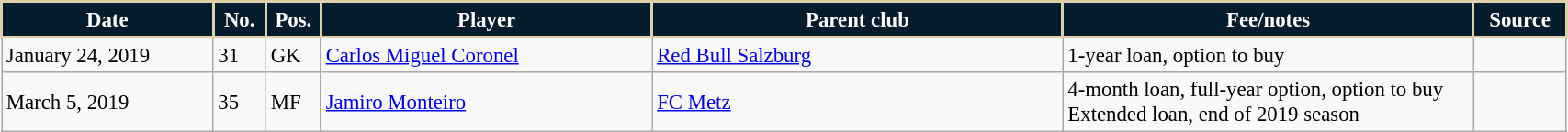<table class="wikitable sortable" style="width:90%; text-align:center; font-size:95%; text-align:left;">
<tr>
<th style="background:#041C2C; color:#FFFFFF; border:2px solid #DFD1A7; width:125px;">Date</th>
<th style="background:#041C2C; color:#FFFFFF; border:2px solid #DFD1A7; width:25px;">No.</th>
<th style="background:#041C2C; color:#FFFFFF; border:2px solid #DFD1A7; width:25px;">Pos.</th>
<th style="background:#041C2C; color:#FFFFFF; border:2px solid #DFD1A7; width:200px;">Player</th>
<th style="background:#041C2C; color:#FFFFFF; border:2px solid #DFD1A7; width:250px;">Parent club</th>
<th style="background:#041C2C; color:#FFFFFF; border:2px solid #DFD1A7; width:250px;">Fee/notes</th>
<th style="background:#041C2C; color:#FFFFFF; border:2px solid #DFD1A7; width:50px;">Source</th>
</tr>
<tr>
<td>January 24, 2019</td>
<td>31</td>
<td>GK</td>
<td> <a href='#'>Carlos Miguel Coronel</a></td>
<td> <a href='#'>Red Bull Salzburg</a></td>
<td>1-year loan, option to buy</td>
<td></td>
</tr>
<tr>
<td>March 5, 2019</td>
<td>35</td>
<td>MF</td>
<td> <a href='#'>Jamiro Monteiro</a></td>
<td> <a href='#'>FC Metz</a></td>
<td>4-month loan, full-year option, option to buy<br> Extended loan, end of 2019 season</td>
<td></td>
</tr>
</table>
